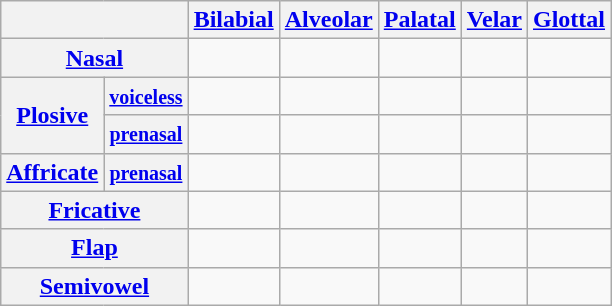<table class="wikitable" style="text-align: center;">
<tr>
<th colspan="2"></th>
<th><a href='#'>Bilabial</a></th>
<th><a href='#'>Alveolar</a></th>
<th><a href='#'>Palatal</a></th>
<th><a href='#'>Velar</a></th>
<th><a href='#'>Glottal</a></th>
</tr>
<tr>
<th colspan="2"><a href='#'>Nasal</a></th>
<td></td>
<td></td>
<td></td>
<td></td>
<td></td>
</tr>
<tr>
<th rowspan="2"><a href='#'>Plosive</a></th>
<th><small><a href='#'>voiceless</a></small></th>
<td></td>
<td></td>
<td></td>
<td></td>
<td></td>
</tr>
<tr>
<th><small><a href='#'>prenasal</a></small></th>
<td></td>
<td></td>
<td></td>
<td></td>
<td></td>
</tr>
<tr>
<th><a href='#'>Affricate</a></th>
<th><small><a href='#'>prenasal</a></small></th>
<td></td>
<td></td>
<td></td>
<td></td>
<td></td>
</tr>
<tr>
<th colspan="2"><a href='#'>Fricative</a></th>
<td></td>
<td></td>
<td></td>
<td></td>
<td></td>
</tr>
<tr>
<th colspan="2"><a href='#'>Flap</a></th>
<td></td>
<td></td>
<td></td>
<td></td>
<td></td>
</tr>
<tr>
<th colspan="2"><a href='#'>Semivowel</a></th>
<td></td>
<td></td>
<td></td>
<td></td>
<td></td>
</tr>
</table>
